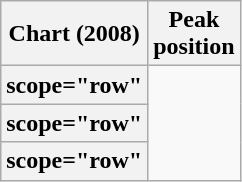<table class="wikitable plainrowheaders sortable">
<tr>
<th scope="col">Chart (2008)</th>
<th scope="col">Peak<br>position</th>
</tr>
<tr>
<th>scope="row" </th>
</tr>
<tr>
<th>scope="row" </th>
</tr>
<tr>
<th>scope="row" </th>
</tr>
</table>
